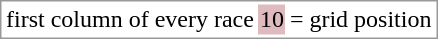<table border="0" style="border: 1px solid #999; background-color:#FFFFFF; text-align:center">
<tr>
<td>first column of every race</td>
<td style="background:#DFBBBF;">10</td>
<td>= grid position</td>
</tr>
</table>
